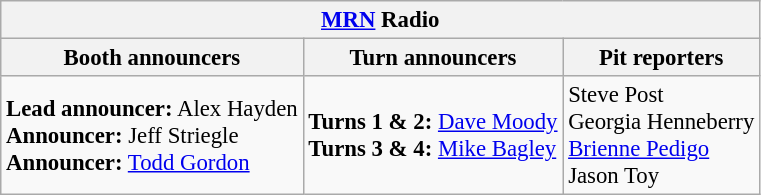<table class="wikitable" style="font-size: 95%;">
<tr>
<th colspan="3"><a href='#'>MRN</a> Radio</th>
</tr>
<tr>
<th>Booth announcers</th>
<th>Turn announcers</th>
<th>Pit reporters</th>
</tr>
<tr>
<td><strong>Lead announcer:</strong> Alex Hayden<br><strong>Announcer:</strong> Jeff Striegle<br><strong>Announcer:</strong> <a href='#'>Todd Gordon</a></td>
<td><strong>Turns 1 & 2:</strong> <a href='#'>Dave Moody</a><br><strong>Turns 3 & 4:</strong> <a href='#'>Mike Bagley</a></td>
<td>Steve Post<br>Georgia Henneberry<br><a href='#'>Brienne Pedigo</a><br>Jason Toy</td>
</tr>
</table>
